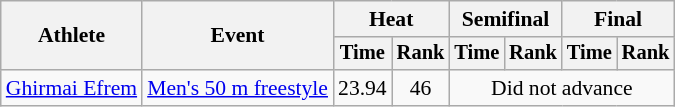<table class=wikitable style="font-size:90%">
<tr>
<th rowspan="2">Athlete</th>
<th rowspan="2">Event</th>
<th colspan="2">Heat</th>
<th colspan="2">Semifinal</th>
<th colspan="2">Final</th>
</tr>
<tr style="font-size:95%">
<th>Time</th>
<th>Rank</th>
<th>Time</th>
<th>Rank</th>
<th>Time</th>
<th>Rank</th>
</tr>
<tr align=center>
<td align=left><a href='#'>Ghirmai Efrem</a></td>
<td align=left><a href='#'>Men's 50 m freestyle</a></td>
<td>23.94</td>
<td>46</td>
<td colspan="4">Did not advance</td>
</tr>
</table>
